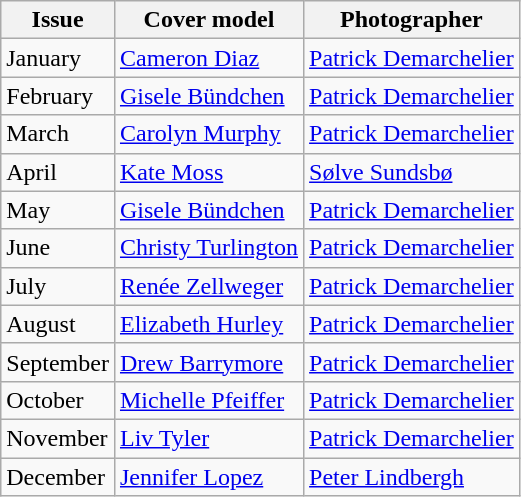<table class="sortable wikitable">
<tr>
<th>Issue</th>
<th>Cover model</th>
<th>Photographer</th>
</tr>
<tr>
<td>January</td>
<td><a href='#'>Cameron Diaz</a></td>
<td><a href='#'>Patrick Demarchelier</a></td>
</tr>
<tr>
<td>February</td>
<td><a href='#'>Gisele Bündchen</a></td>
<td><a href='#'>Patrick Demarchelier</a></td>
</tr>
<tr>
<td>March</td>
<td><a href='#'>Carolyn Murphy</a></td>
<td><a href='#'>Patrick Demarchelier</a></td>
</tr>
<tr>
<td>April</td>
<td><a href='#'>Kate Moss</a></td>
<td><a href='#'>Sølve Sundsbø</a></td>
</tr>
<tr>
<td>May</td>
<td><a href='#'>Gisele Bündchen</a></td>
<td><a href='#'>Patrick Demarchelier</a></td>
</tr>
<tr>
<td>June</td>
<td><a href='#'>Christy Turlington</a></td>
<td><a href='#'>Patrick Demarchelier</a></td>
</tr>
<tr>
<td>July</td>
<td><a href='#'>Renée Zellweger</a></td>
<td><a href='#'>Patrick Demarchelier</a></td>
</tr>
<tr>
<td>August</td>
<td><a href='#'>Elizabeth Hurley</a></td>
<td><a href='#'>Patrick Demarchelier</a></td>
</tr>
<tr>
<td>September</td>
<td><a href='#'>Drew Barrymore</a></td>
<td><a href='#'>Patrick Demarchelier</a></td>
</tr>
<tr>
<td>October</td>
<td><a href='#'>Michelle Pfeiffer</a></td>
<td><a href='#'>Patrick Demarchelier</a></td>
</tr>
<tr>
<td>November</td>
<td><a href='#'>Liv Tyler</a></td>
<td><a href='#'>Patrick Demarchelier</a></td>
</tr>
<tr>
<td>December</td>
<td><a href='#'>Jennifer Lopez</a></td>
<td><a href='#'>Peter Lindbergh</a></td>
</tr>
</table>
